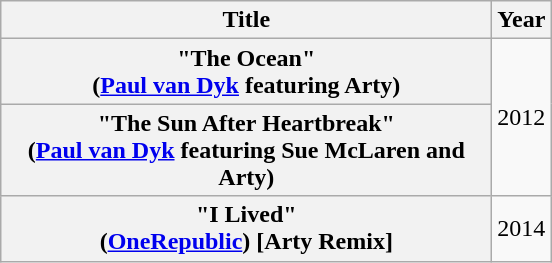<table class="wikitable plainrowheaders" style="text-align:center;">
<tr>
<th scope="col" style="width:20em;">Title</th>
<th scope="col">Year</th>
</tr>
<tr>
<th scope="row">"The Ocean" <br><span>(<a href='#'>Paul van Dyk</a> featuring Arty)</span></th>
<td rowspan="2" align="center">2012</td>
</tr>
<tr>
<th scope="row">"The Sun After Heartbreak" <br><span>(<a href='#'>Paul van Dyk</a> featuring Sue McLaren and Arty)</span></th>
</tr>
<tr>
<th scope="row">"I Lived" <br><span>(<a href='#'>OneRepublic</a>) [Arty Remix]</span></th>
<td rowspan="1" align="center">2014</td>
</tr>
</table>
